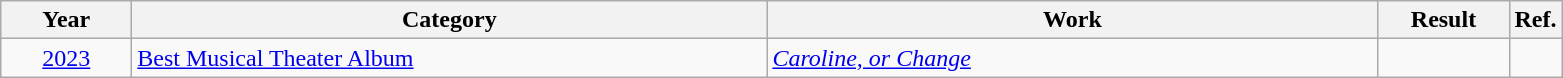<table class="wikitable">
<tr>
<th scope="col" style="width:5em;">Year</th>
<th scope="col" style="width:26em;">Category</th>
<th scope="col" style="width:25em;">Work</th>
<th scope="col" style="width:5em;">Result</th>
<th>Ref.</th>
</tr>
<tr>
<td style="text-align:center;"><a href='#'>2023</a></td>
<td><a href='#'>Best Musical Theater Album</a></td>
<td><em><a href='#'>Caroline, or Change</a></em></td>
<td></td>
<td></td>
</tr>
</table>
